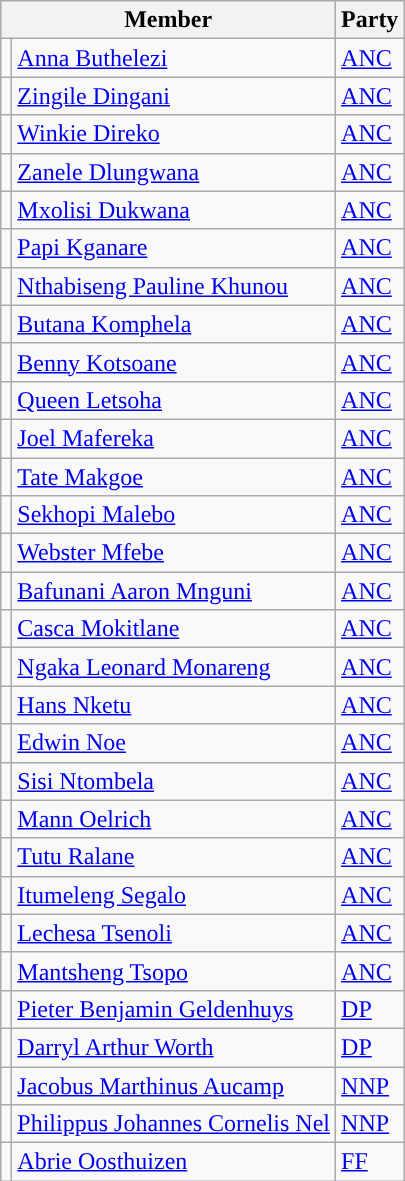<table class="wikitable sortable">
<tr>
<th colspan="2">Member</th>
<th>Party</th>
</tr>
<tr>
<td style="background-color: "></td>
<td><a href='#'>Anna Buthelezi</a></td>
<td><a href='#'>ANC</a></td>
</tr>
<tr>
<td style="background-color: "></td>
<td><a href='#'>Zingile Dingani</a></td>
<td><a href='#'>ANC</a></td>
</tr>
<tr>
<td style="background-color: "></td>
<td><a href='#'>Winkie Direko</a></td>
<td><a href='#'>ANC</a></td>
</tr>
<tr>
<td style="background-color: "></td>
<td><a href='#'>Zanele Dlungwana</a></td>
<td><a href='#'>ANC</a></td>
</tr>
<tr>
<td style="background-color: "></td>
<td><a href='#'>Mxolisi Dukwana</a></td>
<td><a href='#'>ANC</a></td>
</tr>
<tr>
<td style="background-color: "></td>
<td><a href='#'>Papi Kganare</a></td>
<td><a href='#'>ANC</a></td>
</tr>
<tr>
<td style="background-color: "></td>
<td><a href='#'>Nthabiseng Pauline Khunou</a></td>
<td><a href='#'>ANC</a></td>
</tr>
<tr>
<td style="background-color: "></td>
<td><a href='#'>Butana Komphela</a></td>
<td><a href='#'>ANC</a></td>
</tr>
<tr>
<td style="background-color: "></td>
<td><a href='#'>Benny Kotsoane</a></td>
<td><a href='#'>ANC</a></td>
</tr>
<tr>
<td style="background-color: "></td>
<td><a href='#'>Queen Letsoha</a></td>
<td><a href='#'>ANC</a></td>
</tr>
<tr>
<td style="background-color: "></td>
<td><a href='#'>Joel Mafereka</a></td>
<td><a href='#'>ANC</a></td>
</tr>
<tr>
<td style="background-color: "></td>
<td><a href='#'>Tate Makgoe</a></td>
<td><a href='#'>ANC</a></td>
</tr>
<tr>
<td style="background-color: "></td>
<td><a href='#'>Sekhopi Malebo</a></td>
<td><a href='#'>ANC</a></td>
</tr>
<tr>
<td style="background-color: "></td>
<td><a href='#'>Webster Mfebe</a></td>
<td><a href='#'>ANC</a></td>
</tr>
<tr>
<td style="background-color: "></td>
<td><a href='#'>Bafunani Aaron Mnguni</a></td>
<td><a href='#'>ANC</a></td>
</tr>
<tr>
<td style="background-color: "></td>
<td><a href='#'>Casca Mokitlane</a></td>
<td><a href='#'>ANC</a></td>
</tr>
<tr>
<td style="background-color: "></td>
<td><a href='#'>Ngaka Leonard Monareng</a></td>
<td><a href='#'>ANC</a></td>
</tr>
<tr>
<td style="background-color: "></td>
<td><a href='#'>Hans Nketu</a></td>
<td><a href='#'>ANC</a></td>
</tr>
<tr>
<td style="background-color: "></td>
<td><a href='#'>Edwin Noe</a></td>
<td><a href='#'>ANC</a></td>
</tr>
<tr>
<td style="background-color: "></td>
<td><a href='#'>Sisi Ntombela</a></td>
<td><a href='#'>ANC</a></td>
</tr>
<tr>
<td style="background-color: "></td>
<td><a href='#'>Mann Oelrich</a></td>
<td><a href='#'>ANC</a></td>
</tr>
<tr>
<td style="background-color: "></td>
<td><a href='#'>Tutu Ralane</a></td>
<td><a href='#'>ANC</a></td>
</tr>
<tr>
<td style="background-color: "></td>
<td><a href='#'>Itumeleng Segalo</a></td>
<td><a href='#'>ANC</a></td>
</tr>
<tr>
<td style="background-color: "></td>
<td><a href='#'>Lechesa Tsenoli</a></td>
<td><a href='#'>ANC</a></td>
</tr>
<tr>
<td style="background-color: "></td>
<td><a href='#'>Mantsheng Tsopo</a></td>
<td><a href='#'>ANC</a></td>
</tr>
<tr>
<td style="background-color: "></td>
<td><a href='#'>Pieter Benjamin Geldenhuys</a></td>
<td><a href='#'>DP</a></td>
</tr>
<tr>
<td style="background-color: "></td>
<td><a href='#'>Darryl Arthur Worth</a></td>
<td><a href='#'>DP</a></td>
</tr>
<tr>
<td style="background-color: "></td>
<td><a href='#'>Jacobus Marthinus Aucamp</a></td>
<td><a href='#'>NNP</a></td>
</tr>
<tr>
<td style="background-color: "></td>
<td><a href='#'>Philippus Johannes Cornelis Nel</a></td>
<td><a href='#'>NNP</a></td>
</tr>
<tr>
<td style="background-color: "></td>
<td><a href='#'>Abrie Oosthuizen</a></td>
<td><a href='#'>FF</a></td>
</tr>
</table>
